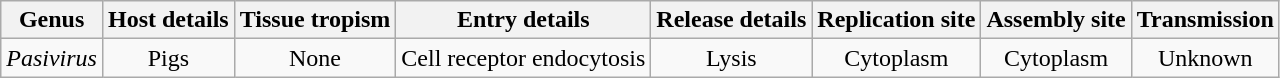<table class="wikitable sortable" style="text-align:center">
<tr>
<th>Genus</th>
<th>Host details</th>
<th>Tissue tropism</th>
<th>Entry details</th>
<th>Release details</th>
<th>Replication site</th>
<th>Assembly site</th>
<th>Transmission</th>
</tr>
<tr>
<td><em>Pasivirus</em></td>
<td>Pigs</td>
<td>None</td>
<td>Cell receptor endocytosis</td>
<td>Lysis</td>
<td>Cytoplasm</td>
<td>Cytoplasm</td>
<td>Unknown</td>
</tr>
</table>
